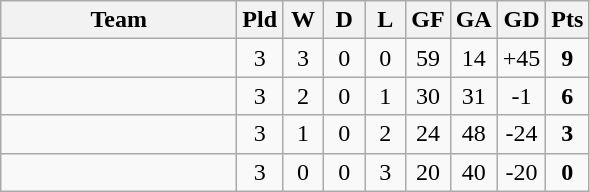<table class="wikitable" style="text-align:center;">
<tr>
<th width=150>Team</th>
<th width=20>Pld</th>
<th width=20>W</th>
<th width=20>D</th>
<th width=20>L</th>
<th width=20>GF</th>
<th width=20>GA</th>
<th width=20>GD</th>
<th width=20>Pts</th>
</tr>
<tr>
<td align="left"></td>
<td>3</td>
<td>3</td>
<td>0</td>
<td>0</td>
<td>59</td>
<td>14</td>
<td>+45</td>
<td><strong>9</strong></td>
</tr>
<tr>
<td align="left"></td>
<td>3</td>
<td>2</td>
<td>0</td>
<td>1</td>
<td>30</td>
<td>31</td>
<td>-1</td>
<td><strong>6</strong></td>
</tr>
<tr>
<td align="left"></td>
<td>3</td>
<td>1</td>
<td>0</td>
<td>2</td>
<td>24</td>
<td>48</td>
<td>-24</td>
<td><strong>3</strong></td>
</tr>
<tr>
<td align="left"></td>
<td>3</td>
<td>0</td>
<td>0</td>
<td>3</td>
<td>20</td>
<td>40</td>
<td>-20</td>
<td><strong>0</strong></td>
</tr>
</table>
